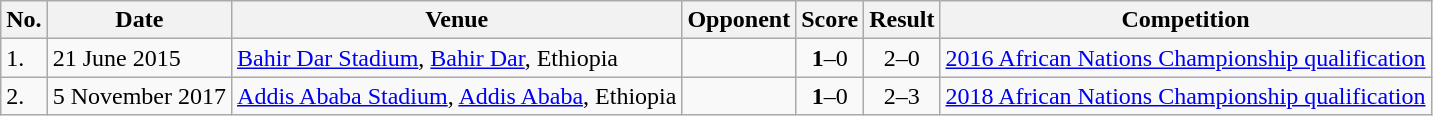<table class="wikitable" style="font-size:100%;">
<tr>
<th>No.</th>
<th>Date</th>
<th>Venue</th>
<th>Opponent</th>
<th>Score</th>
<th>Result</th>
<th>Competition</th>
</tr>
<tr>
<td>1.</td>
<td>21 June 2015</td>
<td><a href='#'>Bahir Dar Stadium</a>, <a href='#'>Bahir Dar</a>, Ethiopia</td>
<td></td>
<td align=center><strong>1</strong>–0</td>
<td align=center>2–0</td>
<td><a href='#'>2016 African Nations Championship qualification</a></td>
</tr>
<tr>
<td>2.</td>
<td>5 November 2017</td>
<td><a href='#'>Addis Ababa Stadium</a>, <a href='#'>Addis Ababa</a>, Ethiopia</td>
<td></td>
<td align=center><strong>1</strong>–0</td>
<td align=center>2–3</td>
<td rowspan=2><a href='#'>2018 African Nations Championship qualification</a></td>
</tr>
</table>
